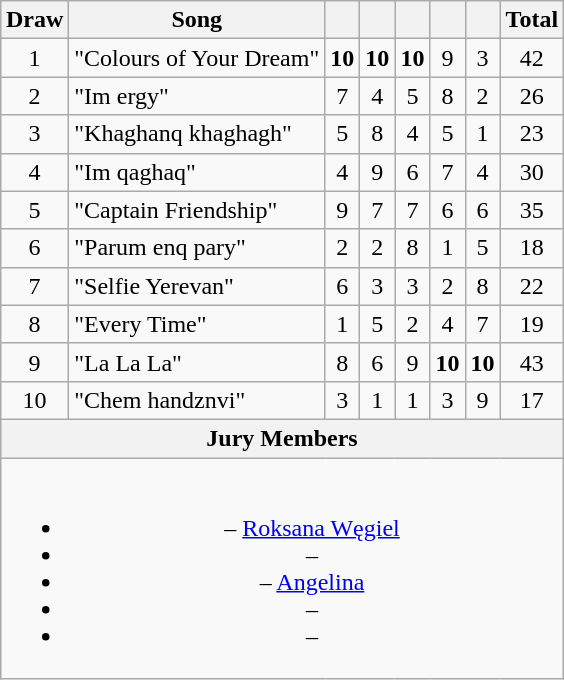<table class="wikitable collapsible" style="margin: 1em auto 1em auto; text-align:center;">
<tr>
<th>Draw</th>
<th>Song</th>
<th></th>
<th></th>
<th></th>
<th></th>
<th></th>
<th>Total</th>
</tr>
<tr>
<td>1</td>
<td align=left>"Colours of Your Dream"</td>
<td><strong>10</strong></td>
<td><strong>10</strong></td>
<td><strong>10</strong></td>
<td>9</td>
<td>3</td>
<td>42</td>
</tr>
<tr>
<td>2</td>
<td align=left>"Im ergy"</td>
<td>7</td>
<td>4</td>
<td>5</td>
<td>8</td>
<td>2</td>
<td>26</td>
</tr>
<tr>
<td>3</td>
<td align=left>"Khaghanq khaghagh"</td>
<td>5</td>
<td>8</td>
<td>4</td>
<td>5</td>
<td>1</td>
<td>23</td>
</tr>
<tr>
<td>4</td>
<td align=left>"Im qaghaq"</td>
<td>4</td>
<td>9</td>
<td>6</td>
<td>7</td>
<td>4</td>
<td>30</td>
</tr>
<tr>
<td>5</td>
<td align=left>"Captain Friendship"</td>
<td>9</td>
<td>7</td>
<td>7</td>
<td>6</td>
<td>6</td>
<td>35</td>
</tr>
<tr>
<td>6</td>
<td align=left>"Parum enq pary"</td>
<td>2</td>
<td>2</td>
<td>8</td>
<td>1</td>
<td>5</td>
<td>18</td>
</tr>
<tr>
<td>7</td>
<td align=left>"Selfie Yerevan"</td>
<td>6</td>
<td>3</td>
<td>3</td>
<td>2</td>
<td>8</td>
<td>22</td>
</tr>
<tr>
<td>8</td>
<td align=left>"Every Time"</td>
<td>1</td>
<td>5</td>
<td>2</td>
<td>4</td>
<td>7</td>
<td>19</td>
</tr>
<tr>
<td>9</td>
<td align=left>"La La La"</td>
<td>8</td>
<td>6</td>
<td>9</td>
<td><strong>10</strong></td>
<td><strong>10</strong></td>
<td>43</td>
</tr>
<tr>
<td>10</td>
<td align=left>"Chem handznvi"</td>
<td>3</td>
<td>1</td>
<td>1</td>
<td>3</td>
<td>9</td>
<td>17</td>
</tr>
<tr class="sortbottom">
<th colspan="8">Jury Members</th>
</tr>
<tr class="sortbottom">
<td colspan="8"><br><ul><li> – <a href='#'>Roksana Węgiel</a></li><li> – </li><li> – <a href='#'>Angelina</a></li><li> – </li><li> – </li></ul></td>
</tr>
</table>
